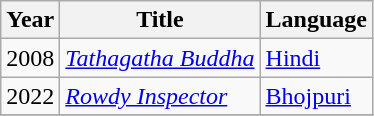<table class="wikitable plainrowheaders sortable" style="margin-right: 0;">
<tr>
<th scope="col">Year</th>
<th scope="col">Title</th>
<th scope="col">Language</th>
</tr>
<tr>
<td>2008</td>
<td><em><a href='#'>Tathagatha Buddha</a></em></td>
<td><a href='#'>Hindi</a></td>
</tr>
<tr>
<td>2022</td>
<td><em><a href='#'>Rowdy Inspector</a></em></td>
<td><a href='#'>Bhojpuri</a></td>
</tr>
<tr>
</tr>
</table>
